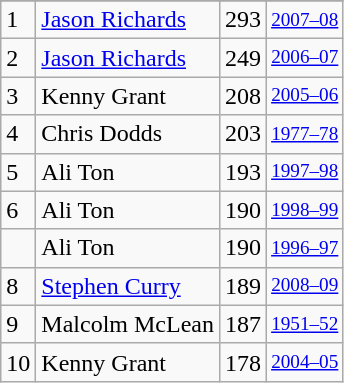<table class="wikitable">
<tr>
</tr>
<tr>
<td>1</td>
<td><a href='#'>Jason Richards</a></td>
<td>293</td>
<td style="font-size:80%;"><a href='#'>2007–08</a></td>
</tr>
<tr>
<td>2</td>
<td><a href='#'>Jason Richards</a></td>
<td>249</td>
<td style="font-size:80%;"><a href='#'>2006–07</a></td>
</tr>
<tr>
<td>3</td>
<td>Kenny Grant</td>
<td>208</td>
<td style="font-size:80%;"><a href='#'>2005–06</a></td>
</tr>
<tr>
<td>4</td>
<td>Chris Dodds</td>
<td>203</td>
<td style="font-size:80%;"><a href='#'>1977–78</a></td>
</tr>
<tr>
<td>5</td>
<td>Ali Ton</td>
<td>193</td>
<td style="font-size:80%;"><a href='#'>1997–98</a></td>
</tr>
<tr>
<td>6</td>
<td>Ali Ton</td>
<td>190</td>
<td style="font-size:80%;"><a href='#'>1998–99</a></td>
</tr>
<tr>
<td></td>
<td>Ali Ton</td>
<td>190</td>
<td style="font-size:80%;"><a href='#'>1996–97</a></td>
</tr>
<tr>
<td>8</td>
<td><a href='#'>Stephen Curry</a></td>
<td>189</td>
<td style="font-size:80%;"><a href='#'>2008–09</a></td>
</tr>
<tr>
<td>9</td>
<td>Malcolm McLean</td>
<td>187</td>
<td style="font-size:80%;"><a href='#'>1951–52</a></td>
</tr>
<tr>
<td>10</td>
<td>Kenny Grant</td>
<td>178</td>
<td style="font-size:80%;"><a href='#'>2004–05</a></td>
</tr>
</table>
